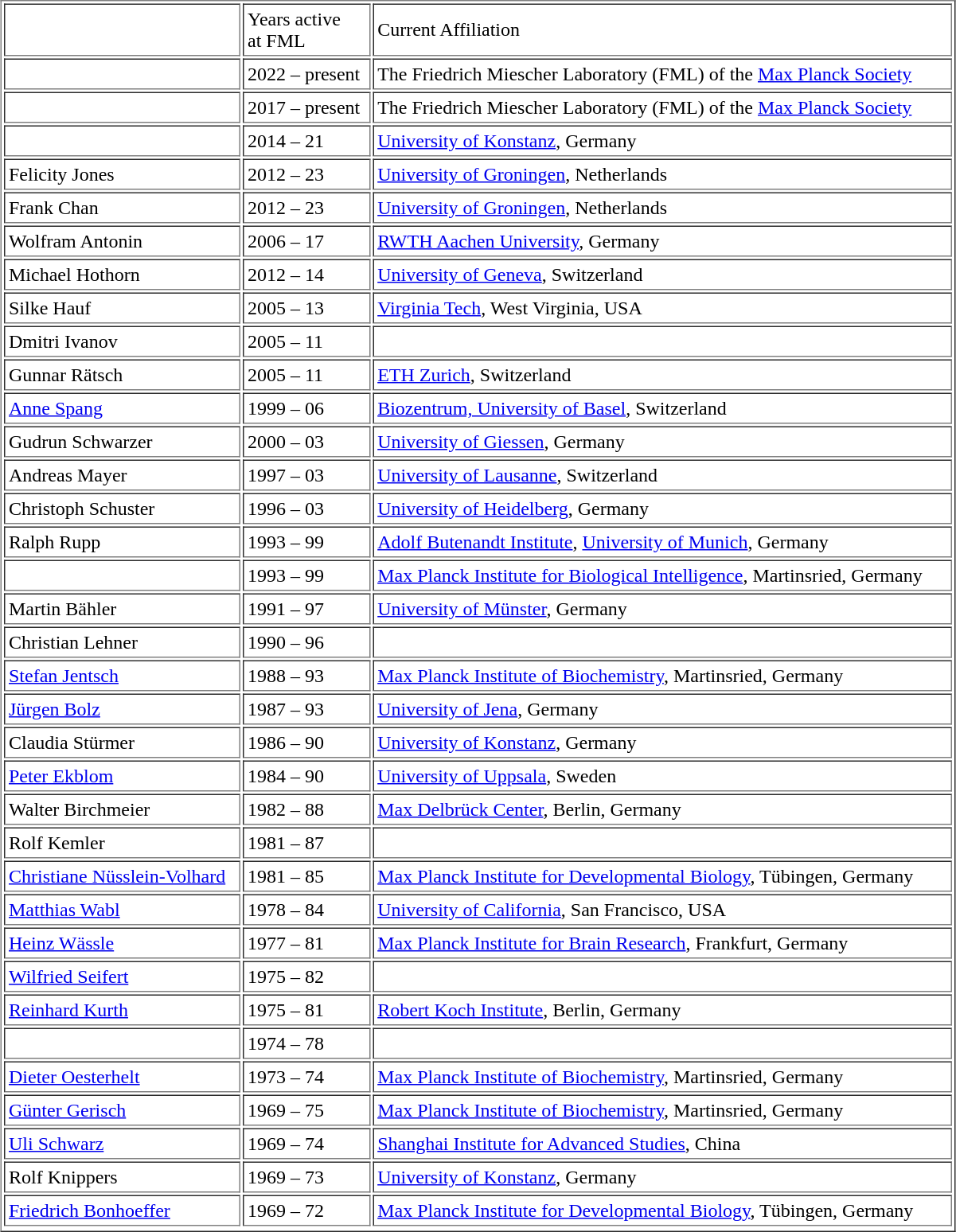<table border="1" bgcolor="#ffffff" cellpadding="3" width="800" style="margin-left:3px">
<tr>
<td></td>
<td>Years active<br>at FML</td>
<td>Current Affiliation</td>
</tr>
<tr>
<td></td>
<td>2022 – present</td>
<td>The Friedrich Miescher Laboratory (FML) of the <a href='#'>Max Planck Society</a></td>
</tr>
<tr>
<td></td>
<td>2017 – present</td>
<td>The Friedrich Miescher Laboratory (FML) of the <a href='#'>Max Planck Society</a></td>
</tr>
<tr>
<td></td>
<td>2014 – 21</td>
<td><a href='#'>University of Konstanz</a>, Germany</td>
</tr>
<tr>
<td>Felicity Jones</td>
<td>2012 – 23</td>
<td><a href='#'>University of Groningen</a>, Netherlands</td>
</tr>
<tr>
<td>Frank Chan</td>
<td>2012 – 23</td>
<td><a href='#'>University of Groningen</a>, Netherlands</td>
</tr>
<tr>
<td>Wolfram Antonin</td>
<td>2006 – 17</td>
<td><a href='#'>RWTH Aachen University</a>, Germany</td>
</tr>
<tr>
<td>Michael Hothorn</td>
<td>2012 – 14</td>
<td><a href='#'>University of Geneva</a>, Switzerland</td>
</tr>
<tr>
<td>Silke Hauf</td>
<td>2005 – 13</td>
<td><a href='#'>Virginia Tech</a>, West Virginia, USA</td>
</tr>
<tr>
<td>Dmitri Ivanov</td>
<td>2005 – 11</td>
<td></td>
</tr>
<tr>
<td>Gunnar Rätsch</td>
<td>2005 – 11</td>
<td><a href='#'>ETH Zurich</a>, Switzerland</td>
</tr>
<tr>
<td><a href='#'>Anne Spang</a></td>
<td>1999 – 06</td>
<td><a href='#'>Biozentrum, University of Basel</a>, Switzerland</td>
</tr>
<tr>
<td>Gudrun Schwarzer</td>
<td>2000 – 03</td>
<td><a href='#'>University of Giessen</a>, Germany</td>
</tr>
<tr>
<td>Andreas Mayer</td>
<td>1997 – 03</td>
<td><a href='#'>University of Lausanne</a>, Switzerland</td>
</tr>
<tr>
<td>Christoph Schuster</td>
<td>1996 – 03</td>
<td><a href='#'>University of Heidelberg</a>, Germany</td>
</tr>
<tr>
<td>Ralph Rupp</td>
<td>1993 – 99</td>
<td><a href='#'>Adolf Butenandt Institute</a>, <a href='#'>University of Munich</a>, Germany</td>
</tr>
<tr>
<td></td>
<td>1993 – 99</td>
<td><a href='#'>Max Planck Institute for Biological Intelligence</a>, Martinsried, Germany</td>
</tr>
<tr>
<td>Martin Bähler</td>
<td>1991 – 97</td>
<td><a href='#'>University of Münster</a>, Germany</td>
</tr>
<tr>
<td>Christian Lehner</td>
<td>1990 – 96</td>
<td></td>
</tr>
<tr>
<td><a href='#'>Stefan Jentsch</a></td>
<td>1988 – 93</td>
<td><a href='#'>Max Planck Institute of Biochemistry</a>, Martinsried, Germany</td>
</tr>
<tr>
<td><a href='#'>Jürgen Bolz</a></td>
<td>1987 – 93</td>
<td><a href='#'>University of Jena</a>, Germany</td>
</tr>
<tr>
<td>Claudia Stürmer</td>
<td>1986 – 90</td>
<td><a href='#'>University of Konstanz</a>, Germany</td>
</tr>
<tr>
<td><a href='#'>Peter Ekblom</a></td>
<td>1984 – 90</td>
<td><a href='#'>University of Uppsala</a>, Sweden</td>
</tr>
<tr>
<td>Walter Birchmeier</td>
<td>1982 – 88</td>
<td><a href='#'>Max Delbrück Center</a>, Berlin, Germany</td>
</tr>
<tr>
<td>Rolf Kemler</td>
<td>1981 – 87</td>
<td></td>
</tr>
<tr>
<td><a href='#'>Christiane Nüsslein-Volhard</a></td>
<td>1981 – 85</td>
<td><a href='#'>Max Planck Institute for Developmental Biology</a>, Tübingen, Germany</td>
</tr>
<tr>
<td><a href='#'>Matthias Wabl</a></td>
<td>1978 – 84</td>
<td><a href='#'>University of California</a>, San Francisco, USA</td>
</tr>
<tr>
<td><a href='#'>Heinz Wässle</a></td>
<td>1977 – 81</td>
<td><a href='#'>Max Planck Institute for Brain Research</a>, Frankfurt, Germany</td>
</tr>
<tr>
<td><a href='#'>Wilfried Seifert</a></td>
<td>1975 – 82</td>
<td></td>
</tr>
<tr>
<td><a href='#'>Reinhard Kurth</a></td>
<td>1975 – 81</td>
<td><a href='#'>Robert Koch Institute</a>, Berlin, Germany</td>
</tr>
<tr>
<td></td>
<td>1974 – 78</td>
<td></td>
</tr>
<tr>
<td><a href='#'>Dieter Oesterhelt</a></td>
<td>1973 – 74</td>
<td><a href='#'>Max Planck Institute of Biochemistry</a>, Martinsried, Germany</td>
</tr>
<tr>
<td><a href='#'>Günter Gerisch</a></td>
<td>1969 – 75</td>
<td><a href='#'>Max Planck Institute of Biochemistry</a>, Martinsried, Germany</td>
</tr>
<tr>
<td><a href='#'>Uli Schwarz</a></td>
<td>1969 – 74</td>
<td><a href='#'>Shanghai Institute for Advanced Studies</a>, China</td>
</tr>
<tr>
<td>Rolf Knippers</td>
<td>1969 – 73</td>
<td><a href='#'>University of Konstanz</a>, Germany</td>
</tr>
<tr>
<td><a href='#'>Friedrich Bonhoeffer</a></td>
<td>1969 – 72</td>
<td><a href='#'>Max Planck Institute for Developmental Biology</a>, Tübingen, Germany</td>
</tr>
<tr>
</tr>
</table>
